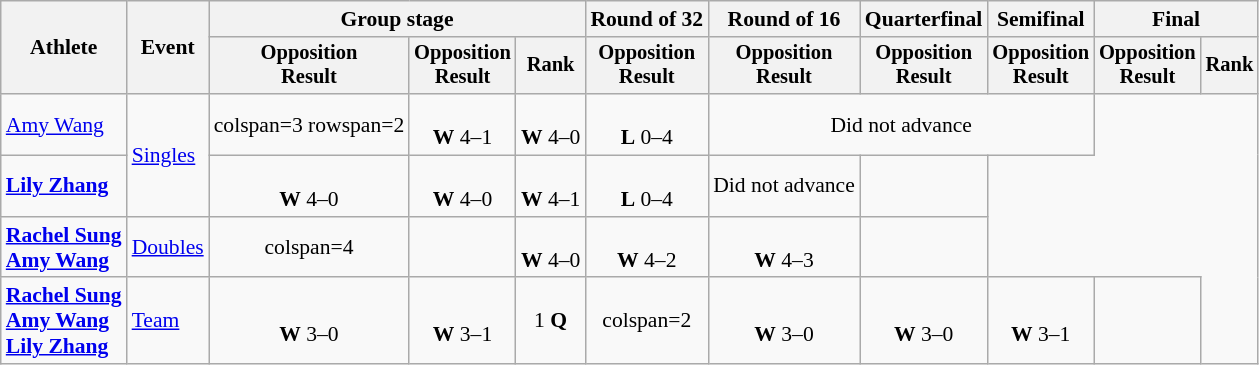<table class=wikitable style=font-size:90%;text-align:center>
<tr>
<th rowspan=2>Athlete</th>
<th rowspan=2>Event</th>
<th colspan=3>Group stage</th>
<th>Round of 32</th>
<th>Round of 16</th>
<th>Quarterfinal</th>
<th>Semifinal</th>
<th colspan=2>Final</th>
</tr>
<tr style=font-size:95%>
<th>Opposition<br>Result</th>
<th>Opposition<br>Result</th>
<th>Rank</th>
<th>Opposition<br>Result</th>
<th>Opposition<br>Result</th>
<th>Opposition<br>Result</th>
<th>Opposition<br>Result</th>
<th>Opposition<br>Result</th>
<th>Rank</th>
</tr>
<tr>
<td align=left><a href='#'>Amy Wang</a></td>
<td align=left rowspan=2><a href='#'>Singles</a></td>
<td>colspan=3 rowspan=2 </td>
<td><br><strong>W</strong> 4–1</td>
<td><br><strong>W</strong> 4–0</td>
<td><br><strong>L</strong> 0–4</td>
<td colspan=3>Did not advance</td>
</tr>
<tr>
<td align=left><strong><a href='#'>Lily Zhang</a></strong></td>
<td><br><strong>W</strong> 4–0</td>
<td><br><strong>W</strong> 4–0</td>
<td><br><strong>W</strong> 4–1</td>
<td><br><strong>L</strong> 0–4</td>
<td>Did not advance</td>
<td></td>
</tr>
<tr>
<td align=left><strong><a href='#'>Rachel Sung</a><br><a href='#'>Amy Wang</a></strong></td>
<td align=left><a href='#'>Doubles</a></td>
<td>colspan=4 </td>
<td></td>
<td><br><strong>W</strong> 4–0</td>
<td><br><strong>W</strong> 4–2</td>
<td><br><strong>W</strong> 4–3</td>
<td></td>
</tr>
<tr>
<td align=left><strong><a href='#'>Rachel Sung</a><br><a href='#'>Amy Wang</a><br><a href='#'>Lily Zhang</a></strong></td>
<td align=left><a href='#'>Team</a></td>
<td><br><strong>W</strong> 3–0</td>
<td><br><strong>W</strong> 3–1</td>
<td>1 <strong>Q</strong></td>
<td>colspan=2 </td>
<td><br><strong>W</strong> 3–0</td>
<td><br><strong>W</strong> 3–0</td>
<td><br><strong>W</strong> 3–1</td>
<td></td>
</tr>
</table>
